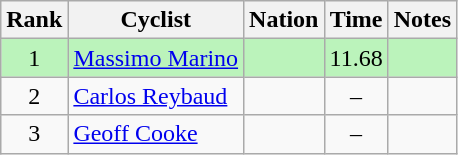<table class="wikitable sortable" style="text-align:center">
<tr>
<th>Rank</th>
<th>Cyclist</th>
<th>Nation</th>
<th>Time</th>
<th>Notes</th>
</tr>
<tr bgcolor=bbf3bb>
<td>1</td>
<td align=left data-sort-value="Marino, Massimo"><a href='#'>Massimo Marino</a></td>
<td align=left></td>
<td>11.68</td>
<td></td>
</tr>
<tr>
<td>2</td>
<td align=left data-sort-value="Reybaud, Carlos"><a href='#'>Carlos Reybaud</a></td>
<td align=left></td>
<td>–</td>
<td></td>
</tr>
<tr>
<td>3</td>
<td align=left data-sort-value="Cooke, Geoff"><a href='#'>Geoff Cooke</a></td>
<td align=left></td>
<td>–</td>
<td></td>
</tr>
</table>
